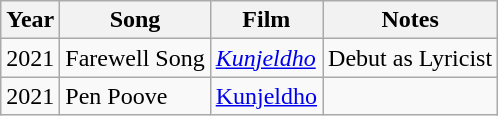<table class="wikitable">
<tr>
<th scope="col">Year</th>
<th scope="col">Song</th>
<th scope="col">Film</th>
<th scope="col" class="unsortable">Notes</th>
</tr>
<tr>
<td>2021</td>
<td>Farewell Song</td>
<td><em><a href='#'>Kunjeldho</a></em></td>
<td>Debut as Lyricist</td>
</tr>
<tr>
<td>2021</td>
<td>Pen Poove</td>
<td><a href='#'>Kunjeldho</a></td>
<td></td>
</tr>
</table>
